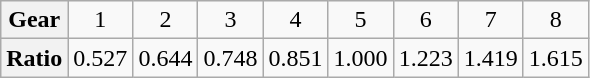<table border="1" class="wikitable" style="text-align:center;">
<tr>
<th scope="row">Gear</th>
<td>1</td>
<td>2</td>
<td>3</td>
<td>4</td>
<td>5</td>
<td>6</td>
<td>7</td>
<td>8</td>
</tr>
<tr>
<th scope="row">Ratio</th>
<td>0.527</td>
<td>0.644</td>
<td>0.748</td>
<td>0.851</td>
<td>1.000</td>
<td>1.223</td>
<td>1.419</td>
<td>1.615</td>
</tr>
</table>
